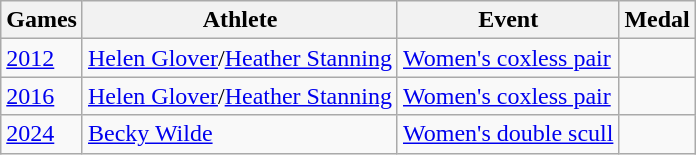<table class="wikitable collapsible">
<tr>
<th>Games</th>
<th>Athlete</th>
<th>Event</th>
<th>Medal</th>
</tr>
<tr>
<td><a href='#'>2012</a></td>
<td><a href='#'>Helen Glover</a>/<a href='#'>Heather Stanning</a></td>
<td><a href='#'>Women's coxless pair</a></td>
<td></td>
</tr>
<tr>
<td><a href='#'>2016</a></td>
<td><a href='#'>Helen Glover</a>/<a href='#'>Heather Stanning</a></td>
<td><a href='#'>Women's coxless pair</a></td>
<td></td>
</tr>
<tr>
<td><a href='#'>2024</a></td>
<td><a href='#'>Becky Wilde</a></td>
<td><a href='#'>Women's double scull</a></td>
<td></td>
</tr>
</table>
